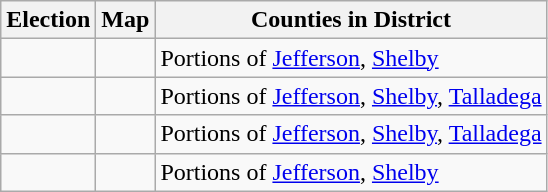<table class="wikitable">
<tr>
<th>Election</th>
<th>Map</th>
<th>Counties in District</th>
</tr>
<tr>
<td></td>
<td></td>
<td>Portions of <a href='#'>Jefferson</a>, <a href='#'>Shelby</a></td>
</tr>
<tr>
<td></td>
<td></td>
<td>Portions of <a href='#'>Jefferson</a>, <a href='#'>Shelby</a>, <a href='#'>Talladega</a></td>
</tr>
<tr>
<td></td>
<td></td>
<td>Portions of <a href='#'>Jefferson</a>, <a href='#'>Shelby</a>, <a href='#'>Talladega</a></td>
</tr>
<tr>
<td></td>
<td></td>
<td>Portions of <a href='#'>Jefferson</a>, <a href='#'>Shelby</a></td>
</tr>
</table>
